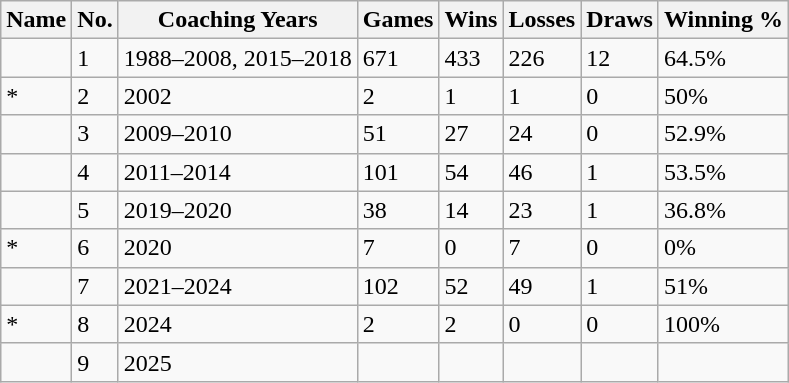<table class="wikitable sortable">
<tr>
<th>Name</th>
<th>No.</th>
<th>Coaching Years</th>
<th>Games</th>
<th>Wins</th>
<th>Losses</th>
<th>Draws</th>
<th>Winning %</th>
</tr>
<tr>
<td></td>
<td>1</td>
<td>1988–2008, 2015–2018</td>
<td>671</td>
<td>433</td>
<td>226</td>
<td>12</td>
<td>64.5%</td>
</tr>
<tr>
<td>*</td>
<td>2</td>
<td>2002</td>
<td>2</td>
<td>1</td>
<td>1</td>
<td>0</td>
<td>50%</td>
</tr>
<tr>
<td></td>
<td>3</td>
<td>2009–2010</td>
<td>51</td>
<td>27</td>
<td>24</td>
<td>0</td>
<td>52.9%</td>
</tr>
<tr>
<td></td>
<td>4</td>
<td>2011–2014</td>
<td>101</td>
<td>54</td>
<td>46</td>
<td>1</td>
<td>53.5%</td>
</tr>
<tr>
<td></td>
<td>5</td>
<td>2019–2020</td>
<td>38</td>
<td>14</td>
<td>23</td>
<td>1</td>
<td>36.8%</td>
</tr>
<tr>
<td>*</td>
<td>6</td>
<td>2020</td>
<td>7</td>
<td>0</td>
<td>7</td>
<td>0</td>
<td>0%</td>
</tr>
<tr>
<td></td>
<td>7</td>
<td>2021–2024</td>
<td>102</td>
<td>52</td>
<td>49</td>
<td>1</td>
<td>51%</td>
</tr>
<tr>
<td>*</td>
<td>8</td>
<td>2024</td>
<td>2</td>
<td>2</td>
<td>0</td>
<td>0</td>
<td>100%</td>
</tr>
<tr>
<td></td>
<td>9</td>
<td>2025</td>
<td></td>
<td></td>
<td></td>
<td></td>
<td></td>
</tr>
</table>
